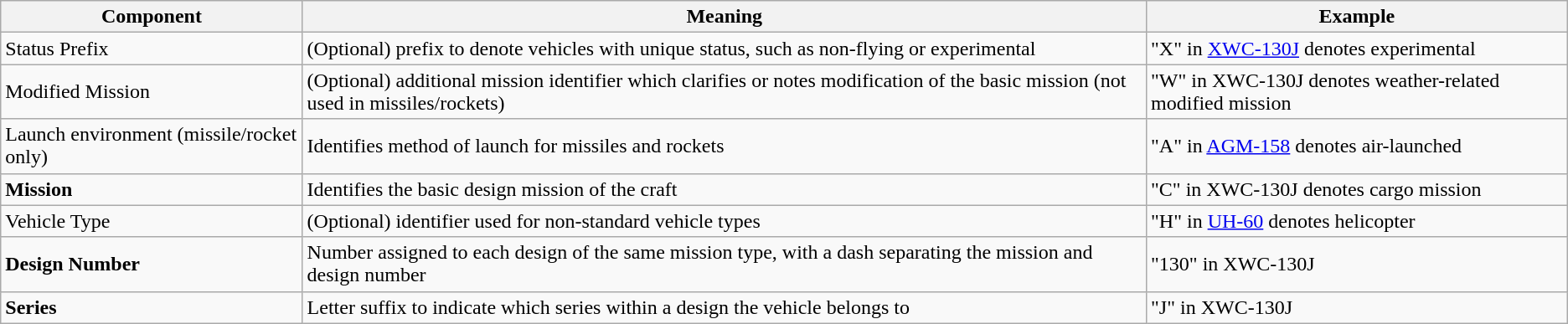<table class="wikitable">
<tr>
<th>Component</th>
<th>Meaning</th>
<th>Example</th>
</tr>
<tr>
<td>Status Prefix</td>
<td>(Optional) prefix to denote vehicles with unique status, such as non-flying or experimental</td>
<td>"X" in <a href='#'>XWC-130J</a> denotes experimental</td>
</tr>
<tr>
<td>Modified Mission</td>
<td>(Optional) additional mission identifier which clarifies or notes modification of the basic mission (not used in missiles/rockets)</td>
<td>"W" in XWC-130J denotes weather-related modified mission</td>
</tr>
<tr>
<td>Launch environment (missile/rocket only)</td>
<td>Identifies method of launch for missiles and rockets</td>
<td>"A" in <a href='#'>AGM-158</a> denotes air-launched</td>
</tr>
<tr>
<td><strong>Mission</strong></td>
<td>Identifies the basic design mission of the craft</td>
<td>"C" in XWC-130J denotes cargo mission</td>
</tr>
<tr>
<td>Vehicle Type</td>
<td>(Optional) identifier used for non-standard vehicle types</td>
<td>"H" in <a href='#'>UH-60</a> denotes helicopter</td>
</tr>
<tr>
<td><strong>Design Number</strong></td>
<td>Number assigned to each design of the same mission type, with a dash separating the mission and design number</td>
<td>"130" in XWC-130J</td>
</tr>
<tr>
<td><strong>Series</strong></td>
<td>Letter suffix to indicate which series within a design the vehicle belongs to</td>
<td>"J" in XWC-130J</td>
</tr>
</table>
